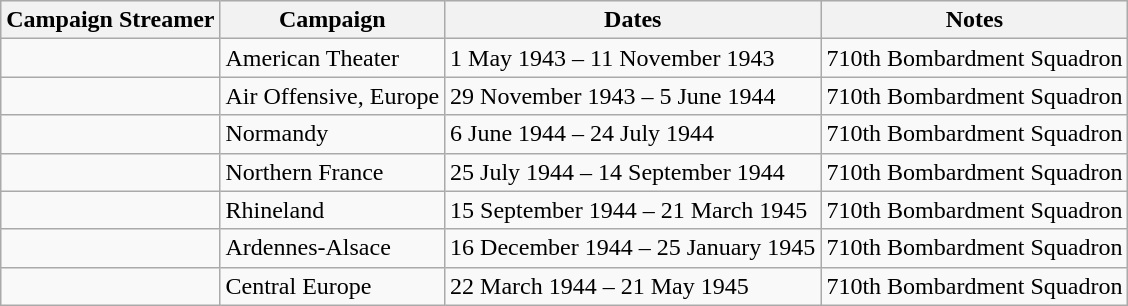<table class="wikitable">
<tr style="background:#efefef;">
<th>Campaign Streamer</th>
<th>Campaign</th>
<th>Dates</th>
<th>Notes</th>
</tr>
<tr>
<td></td>
<td>American Theater</td>
<td>1 May 1943 – 11 November 1943</td>
<td>710th Bombardment Squadron</td>
</tr>
<tr>
<td></td>
<td>Air Offensive, Europe</td>
<td>29 November 1943 – 5 June 1944</td>
<td>710th Bombardment Squadron</td>
</tr>
<tr>
<td></td>
<td>Normandy</td>
<td>6 June 1944 – 24 July 1944</td>
<td>710th Bombardment Squadron</td>
</tr>
<tr>
<td></td>
<td>Northern France</td>
<td>25 July 1944 – 14 September 1944</td>
<td>710th Bombardment Squadron</td>
</tr>
<tr>
<td></td>
<td>Rhineland</td>
<td>15 September 1944 – 21 March 1945</td>
<td>710th Bombardment Squadron</td>
</tr>
<tr>
<td></td>
<td>Ardennes-Alsace</td>
<td>16 December 1944 – 25 January 1945</td>
<td>710th Bombardment Squadron</td>
</tr>
<tr>
<td></td>
<td>Central Europe</td>
<td>22 March 1944 – 21 May 1945</td>
<td>710th Bombardment Squadron</td>
</tr>
</table>
